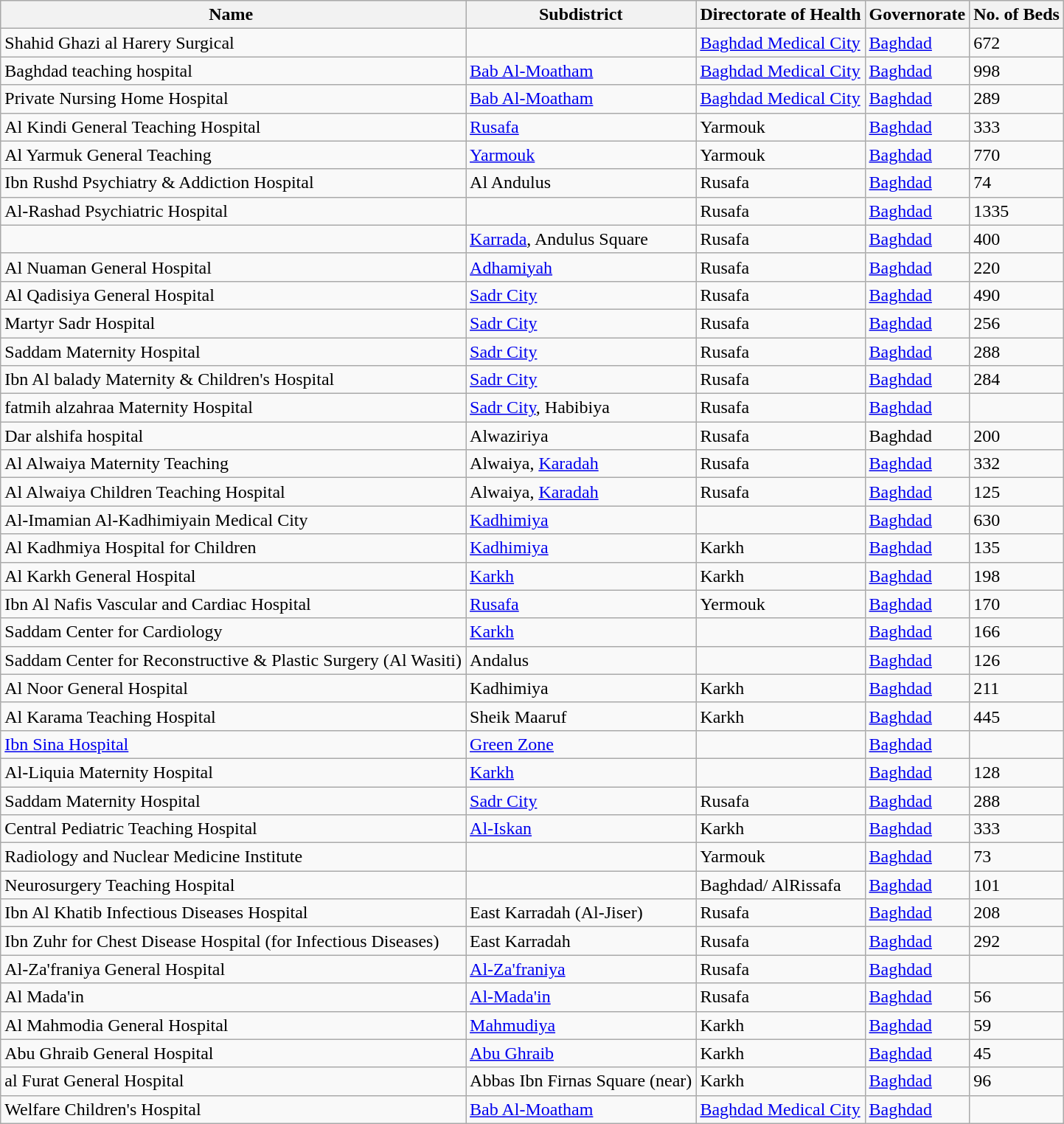<table class="wikitable sortable">
<tr valign=baseline style="font-weight:bold; background:#EEEEEE;">
<th>Name </th>
<th>Subdistrict</th>
<th>Directorate of Health</th>
<th>Governorate</th>
<th>No. of Beds</th>
</tr>
<tr valign=top>
<td>Shahid Ghazi al Harery Surgical</td>
<td></td>
<td><a href='#'>Baghdad Medical City</a></td>
<td><a href='#'>Baghdad</a></td>
<td>672</td>
</tr>
<tr valign=top>
<td>Baghdad teaching hospital</td>
<td><a href='#'>Bab Al-Moatham</a></td>
<td><a href='#'>Baghdad Medical City</a></td>
<td><a href='#'>Baghdad</a></td>
<td>998</td>
</tr>
<tr valign=top>
<td>Private Nursing Home Hospital</td>
<td><a href='#'>Bab Al-Moatham</a></td>
<td><a href='#'>Baghdad Medical City</a></td>
<td><a href='#'>Baghdad</a></td>
<td>289</td>
</tr>
<tr valign=top>
<td>Al Kindi General Teaching Hospital</td>
<td><a href='#'>Rusafa</a></td>
<td>Yarmouk</td>
<td><a href='#'>Baghdad</a></td>
<td>333</td>
</tr>
<tr valign=top>
<td>Al Yarmuk General Teaching</td>
<td><a href='#'>Yarmouk</a></td>
<td>Yarmouk</td>
<td><a href='#'>Baghdad</a></td>
<td>770</td>
</tr>
<tr valign=top>
<td>Ibn Rushd Psychiatry & Addiction Hospital</td>
<td>Al Andulus</td>
<td>Rusafa</td>
<td><a href='#'>Baghdad</a></td>
<td>74</td>
</tr>
<tr valign=top>
<td>Al-Rashad Psychiatric Hospital</td>
<td></td>
<td>Rusafa</td>
<td><a href='#'>Baghdad</a></td>
<td>1335</td>
</tr>
<tr valign=top>
<td></td>
<td><a href='#'>Karrada</a>, Andulus Square</td>
<td>Rusafa</td>
<td><a href='#'>Baghdad</a></td>
<td>400</td>
</tr>
<tr valign=top>
<td>Al Nuaman General Hospital</td>
<td><a href='#'>Adhamiyah</a></td>
<td>Rusafa</td>
<td><a href='#'>Baghdad</a></td>
<td>220</td>
</tr>
<tr valign=top>
<td>Al Qadisiya General Hospital</td>
<td><a href='#'>Sadr City</a></td>
<td>Rusafa</td>
<td><a href='#'>Baghdad</a></td>
<td>490</td>
</tr>
<tr valign=top>
<td>Martyr Sadr Hospital</td>
<td><a href='#'>Sadr City</a></td>
<td>Rusafa</td>
<td><a href='#'>Baghdad</a></td>
<td>256</td>
</tr>
<tr valign=top>
<td>Saddam Maternity Hospital</td>
<td><a href='#'>Sadr City</a></td>
<td>Rusafa</td>
<td><a href='#'>Baghdad</a></td>
<td>288</td>
</tr>
<tr valign=top>
<td>Ibn Al balady Maternity & Children's Hospital</td>
<td><a href='#'>Sadr City</a></td>
<td>Rusafa</td>
<td><a href='#'>Baghdad</a></td>
<td>284</td>
</tr>
<tr valign=top>
<td>fatmih alzahraa Maternity Hospital</td>
<td><a href='#'>Sadr City</a>, Habibiya</td>
<td>Rusafa</td>
<td><a href='#'>Baghdad</a></td>
</tr>
<tr valign=top>
<td>Dar alshifa hospital</td>
<td>Alwaziriya</td>
<td>Rusafa</td>
<td>Baghdad</td>
<td>200</td>
</tr>
<tr valign=top>
<td>Al Alwaiya Maternity Teaching</td>
<td>Alwaiya, <a href='#'>Karadah</a></td>
<td>Rusafa</td>
<td><a href='#'>Baghdad</a></td>
<td>332</td>
</tr>
<tr valign=top>
<td>Al Alwaiya Children Teaching Hospital</td>
<td>Alwaiya, <a href='#'>Karadah</a></td>
<td>Rusafa</td>
<td><a href='#'>Baghdad</a></td>
<td>125</td>
</tr>
<tr valign=top>
<td>Al-Imamian Al-Kadhimiyain Medical City</td>
<td><a href='#'>Kadhimiya</a></td>
<td></td>
<td><a href='#'>Baghdad</a></td>
<td>630</td>
</tr>
<tr valign=top>
<td>Al Kadhmiya Hospital for Children</td>
<td><a href='#'>Kadhimiya</a></td>
<td>Karkh</td>
<td><a href='#'>Baghdad</a></td>
<td>135</td>
</tr>
<tr valign=top>
<td>Al Karkh General Hospital</td>
<td><a href='#'>Karkh</a></td>
<td>Karkh</td>
<td><a href='#'>Baghdad</a></td>
<td>198</td>
</tr>
<tr valign=top>
<td>Ibn Al Nafis Vascular and Cardiac Hospital</td>
<td><a href='#'>Rusafa</a></td>
<td>Yermouk</td>
<td><a href='#'>Baghdad</a></td>
<td>170</td>
</tr>
<tr valign=top>
<td>Saddam Center for Cardiology</td>
<td><a href='#'>Karkh</a></td>
<td></td>
<td><a href='#'>Baghdad</a></td>
<td>166</td>
</tr>
<tr valign=top>
<td>Saddam Center for Reconstructive & Plastic Surgery (Al Wasiti)</td>
<td>Andalus</td>
<td></td>
<td><a href='#'>Baghdad</a></td>
<td>126</td>
</tr>
<tr valign=top>
<td>Al Noor General Hospital</td>
<td>Kadhimiya</td>
<td>Karkh</td>
<td><a href='#'>Baghdad</a></td>
<td>211</td>
</tr>
<tr valign=top>
<td>Al Karama Teaching Hospital</td>
<td>Sheik Maaruf</td>
<td>Karkh</td>
<td><a href='#'>Baghdad</a></td>
<td>445</td>
</tr>
<tr valign=top>
<td><a href='#'>Ibn Sina Hospital</a></td>
<td><a href='#'>Green Zone</a></td>
<td></td>
<td><a href='#'>Baghdad</a></td>
<td></td>
</tr>
<tr valign=top>
<td>Al-Liquia Maternity Hospital</td>
<td><a href='#'>Karkh</a></td>
<td></td>
<td><a href='#'>Baghdad</a></td>
<td>128</td>
</tr>
<tr valign=top>
<td>Saddam Maternity Hospital</td>
<td><a href='#'>Sadr City</a></td>
<td>Rusafa</td>
<td><a href='#'>Baghdad</a></td>
<td>288</td>
</tr>
<tr valign=top>
<td>Central Pediatric Teaching Hospital</td>
<td><a href='#'>Al-Iskan</a></td>
<td>Karkh</td>
<td><a href='#'>Baghdad</a></td>
<td>333</td>
</tr>
<tr valign=top>
<td>Radiology and Nuclear Medicine Institute</td>
<td></td>
<td>Yarmouk</td>
<td><a href='#'>Baghdad</a></td>
<td>73</td>
</tr>
<tr valign=top>
<td>Neurosurgery Teaching Hospital</td>
<td></td>
<td>Baghdad/ AlRissafa</td>
<td><a href='#'>Baghdad</a></td>
<td>101</td>
</tr>
<tr valign=top>
<td>Ibn Al Khatib Infectious Diseases Hospital</td>
<td>East Karradah (Al-Jiser)</td>
<td>Rusafa</td>
<td><a href='#'>Baghdad</a></td>
<td>208</td>
</tr>
<tr valign=top>
<td>Ibn Zuhr for Chest Disease Hospital (for Infectious Diseases)</td>
<td>East Karradah</td>
<td>Rusafa</td>
<td><a href='#'>Baghdad</a></td>
<td>292</td>
</tr>
<tr valign=top>
<td>Al-Za'franiya General Hospital</td>
<td><a href='#'>Al-Za'franiya</a></td>
<td>Rusafa</td>
<td><a href='#'>Baghdad</a></td>
<td></td>
</tr>
<tr valign=top>
<td>Al Mada'in</td>
<td><a href='#'>Al-Mada'in</a></td>
<td>Rusafa</td>
<td><a href='#'>Baghdad</a></td>
<td>56</td>
</tr>
<tr valign=top>
<td>Al Mahmodia General Hospital</td>
<td><a href='#'>Mahmudiya</a></td>
<td>Karkh</td>
<td><a href='#'>Baghdad</a></td>
<td>59</td>
</tr>
<tr valign=top>
<td>Abu Ghraib General Hospital</td>
<td><a href='#'>Abu Ghraib</a></td>
<td>Karkh</td>
<td><a href='#'>Baghdad</a></td>
<td>45</td>
</tr>
<tr valign=top>
<td>al Furat General Hospital</td>
<td>Abbas Ibn Firnas Square (near)</td>
<td>Karkh</td>
<td><a href='#'>Baghdad</a></td>
<td>96</td>
</tr>
<tr valign=top>
<td>Welfare Children's Hospital</td>
<td><a href='#'>Bab Al-Moatham</a></td>
<td><a href='#'>Baghdad Medical City</a></td>
<td><a href='#'>Baghdad</a></td>
<td></td>
</tr>
</table>
